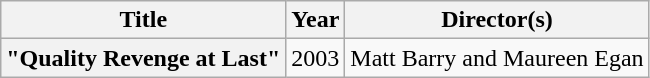<table class="wikitable plainrowheaders">
<tr>
<th>Title</th>
<th>Year</th>
<th>Director(s)</th>
</tr>
<tr>
<th scope="row">"Quality Revenge at Last"</th>
<td style="text-align:center">2003</td>
<td style="text-align:left">Matt Barry and Maureen Egan</td>
</tr>
</table>
